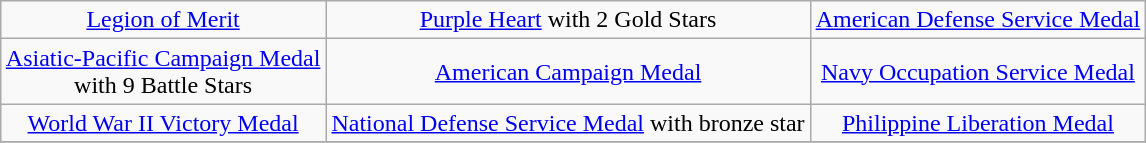<table class="wikitable" style="margin:1em auto; text-align:center;">
<tr>
<td><a href='#'>Legion of Merit</a></td>
<td><a href='#'>Purple Heart</a> with 2 Gold Stars</td>
<td><a href='#'>American Defense Service Medal</a></td>
</tr>
<tr>
<td><a href='#'>Asiatic-Pacific Campaign Medal</a><br> with 9 Battle Stars</td>
<td><a href='#'>American Campaign Medal</a></td>
<td><a href='#'>Navy Occupation Service Medal</a></td>
</tr>
<tr>
<td><a href='#'>World War II Victory Medal</a></td>
<td><a href='#'>National Defense Service Medal</a> with bronze star</td>
<td><a href='#'>Philippine Liberation Medal</a></td>
</tr>
<tr>
</tr>
</table>
